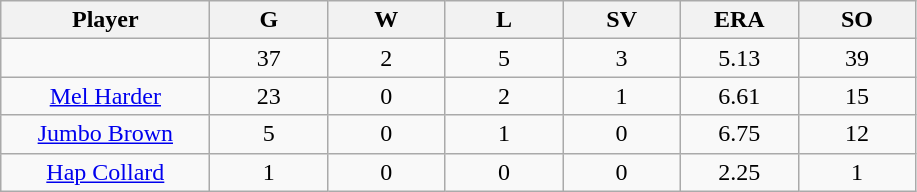<table class="wikitable sortable">
<tr>
<th bgcolor="#DDDDFF" width="16%">Player</th>
<th bgcolor="#DDDDFF" width="9%">G</th>
<th bgcolor="#DDDDFF" width="9%">W</th>
<th bgcolor="#DDDDFF" width="9%">L</th>
<th bgcolor="#DDDDFF" width="9%">SV</th>
<th bgcolor="#DDDDFF" width="9%">ERA</th>
<th bgcolor="#DDDDFF" width="9%">SO</th>
</tr>
<tr align="center">
<td></td>
<td>37</td>
<td>2</td>
<td>5</td>
<td>3</td>
<td>5.13</td>
<td>39</td>
</tr>
<tr align="center">
<td><a href='#'>Mel Harder</a></td>
<td>23</td>
<td>0</td>
<td>2</td>
<td>1</td>
<td>6.61</td>
<td>15</td>
</tr>
<tr align="center">
<td><a href='#'>Jumbo Brown</a></td>
<td>5</td>
<td>0</td>
<td>1</td>
<td>0</td>
<td>6.75</td>
<td>12</td>
</tr>
<tr align="center">
<td><a href='#'>Hap Collard</a></td>
<td>1</td>
<td>0</td>
<td>0</td>
<td>0</td>
<td>2.25</td>
<td>1</td>
</tr>
</table>
